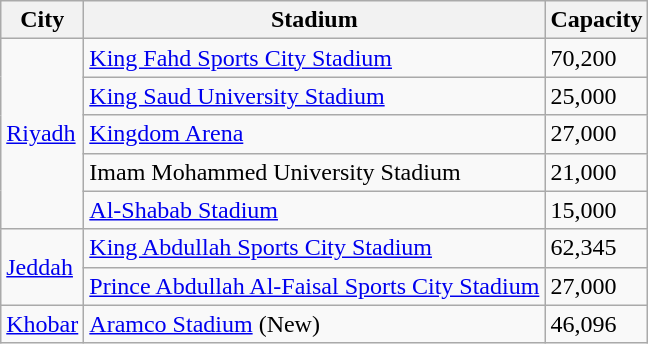<table class="wikitable sortable">
<tr>
<th>City</th>
<th>Stadium</th>
<th>Capacity</th>
</tr>
<tr>
<td rowspan="5"><a href='#'>Riyadh</a></td>
<td><a href='#'>King Fahd Sports City Stadium</a></td>
<td>70,200</td>
</tr>
<tr>
<td><a href='#'>King Saud University Stadium</a></td>
<td>25,000</td>
</tr>
<tr>
<td><a href='#'>Kingdom Arena</a></td>
<td>27,000</td>
</tr>
<tr>
<td>Imam Mohammed University Stadium</td>
<td>21,000</td>
</tr>
<tr>
<td><a href='#'>Al-Shabab Stadium</a></td>
<td>15,000</td>
</tr>
<tr>
<td rowspan="2"><a href='#'>Jeddah</a></td>
<td><a href='#'>King Abdullah Sports City Stadium</a></td>
<td>62,345</td>
</tr>
<tr>
<td><a href='#'>Prince Abdullah Al-Faisal Sports City Stadium</a></td>
<td>27,000</td>
</tr>
<tr>
<td><a href='#'>Khobar</a></td>
<td><a href='#'>Aramco Stadium</a> (New)</td>
<td>46,096</td>
</tr>
</table>
